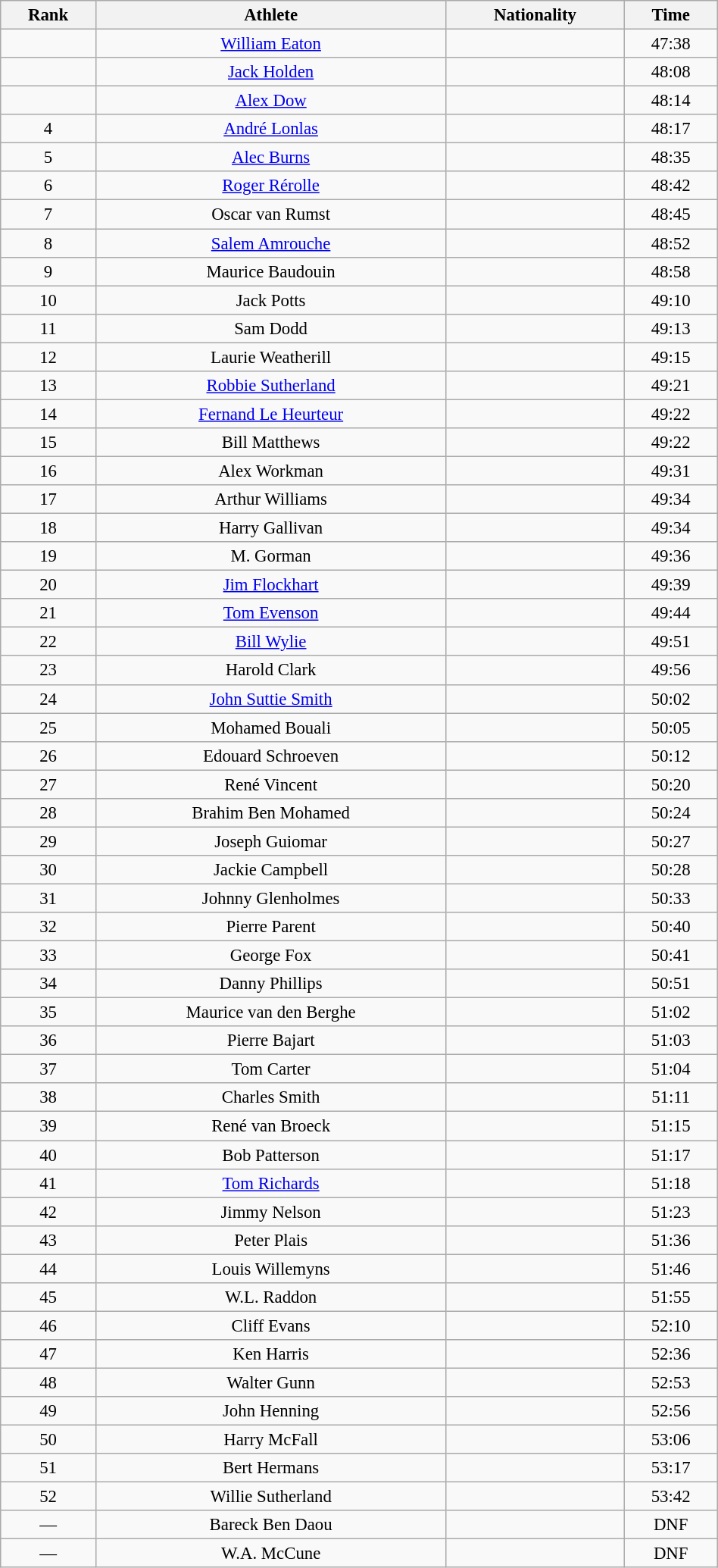<table class="wikitable sortable" style=" text-align:center; font-size:95%;" width="50%">
<tr>
<th>Rank</th>
<th>Athlete</th>
<th>Nationality</th>
<th>Time</th>
</tr>
<tr>
<td align=center></td>
<td><a href='#'>William Eaton</a></td>
<td></td>
<td>47:38</td>
</tr>
<tr>
<td align=center></td>
<td><a href='#'>Jack Holden</a></td>
<td></td>
<td>48:08</td>
</tr>
<tr>
<td align=center></td>
<td><a href='#'>Alex Dow</a></td>
<td></td>
<td>48:14</td>
</tr>
<tr>
<td align=center>4</td>
<td><a href='#'>André Lonlas</a></td>
<td></td>
<td>48:17</td>
</tr>
<tr>
<td align=center>5</td>
<td><a href='#'>Alec Burns</a></td>
<td></td>
<td>48:35</td>
</tr>
<tr>
<td align=center>6</td>
<td><a href='#'>Roger Rérolle</a></td>
<td></td>
<td>48:42</td>
</tr>
<tr>
<td align=center>7</td>
<td>Oscar van Rumst</td>
<td></td>
<td>48:45</td>
</tr>
<tr>
<td align=center>8</td>
<td><a href='#'>Salem Amrouche</a></td>
<td></td>
<td>48:52</td>
</tr>
<tr>
<td align=center>9</td>
<td>Maurice Baudouin</td>
<td></td>
<td>48:58</td>
</tr>
<tr>
<td align=center>10</td>
<td>Jack Potts</td>
<td></td>
<td>49:10</td>
</tr>
<tr>
<td align=center>11</td>
<td>Sam Dodd</td>
<td></td>
<td>49:13</td>
</tr>
<tr>
<td align=center>12</td>
<td>Laurie Weatherill</td>
<td></td>
<td>49:15</td>
</tr>
<tr>
<td align=center>13</td>
<td><a href='#'>Robbie Sutherland</a></td>
<td></td>
<td>49:21</td>
</tr>
<tr>
<td align=center>14</td>
<td><a href='#'>Fernand Le Heurteur</a></td>
<td></td>
<td>49:22</td>
</tr>
<tr>
<td align=center>15</td>
<td>Bill Matthews</td>
<td></td>
<td>49:22</td>
</tr>
<tr>
<td align=center>16</td>
<td>Alex Workman</td>
<td></td>
<td>49:31</td>
</tr>
<tr>
<td align=center>17</td>
<td>Arthur Williams</td>
<td></td>
<td>49:34</td>
</tr>
<tr>
<td align=center>18</td>
<td>Harry Gallivan</td>
<td></td>
<td>49:34</td>
</tr>
<tr>
<td align=center>19</td>
<td>M. Gorman</td>
<td></td>
<td>49:36</td>
</tr>
<tr>
<td align=center>20</td>
<td><a href='#'>Jim Flockhart</a></td>
<td></td>
<td>49:39</td>
</tr>
<tr>
<td align=center>21</td>
<td><a href='#'>Tom Evenson</a></td>
<td></td>
<td>49:44</td>
</tr>
<tr>
<td align=center>22</td>
<td><a href='#'>Bill Wylie</a></td>
<td></td>
<td>49:51</td>
</tr>
<tr>
<td align=center>23</td>
<td>Harold Clark</td>
<td></td>
<td>49:56</td>
</tr>
<tr>
<td align=center>24</td>
<td><a href='#'>John Suttie Smith</a></td>
<td></td>
<td>50:02</td>
</tr>
<tr>
<td align=center>25</td>
<td>Mohamed Bouali</td>
<td></td>
<td>50:05</td>
</tr>
<tr>
<td align=center>26</td>
<td>Edouard Schroeven</td>
<td></td>
<td>50:12</td>
</tr>
<tr>
<td align=center>27</td>
<td>René Vincent</td>
<td></td>
<td>50:20</td>
</tr>
<tr>
<td align=center>28</td>
<td>Brahim Ben Mohamed</td>
<td></td>
<td>50:24</td>
</tr>
<tr>
<td align=center>29</td>
<td>Joseph Guiomar</td>
<td></td>
<td>50:27</td>
</tr>
<tr>
<td align=center>30</td>
<td>Jackie Campbell</td>
<td></td>
<td>50:28</td>
</tr>
<tr>
<td align=center>31</td>
<td>Johnny Glenholmes</td>
<td></td>
<td>50:33</td>
</tr>
<tr>
<td align=center>32</td>
<td>Pierre Parent</td>
<td></td>
<td>50:40</td>
</tr>
<tr>
<td align=center>33</td>
<td>George Fox</td>
<td></td>
<td>50:41</td>
</tr>
<tr>
<td align=center>34</td>
<td>Danny Phillips</td>
<td></td>
<td>50:51</td>
</tr>
<tr>
<td align=center>35</td>
<td>Maurice van den Berghe</td>
<td></td>
<td>51:02</td>
</tr>
<tr>
<td align=center>36</td>
<td>Pierre Bajart</td>
<td></td>
<td>51:03</td>
</tr>
<tr>
<td align=center>37</td>
<td>Tom Carter</td>
<td></td>
<td>51:04</td>
</tr>
<tr>
<td align=center>38</td>
<td>Charles Smith</td>
<td></td>
<td>51:11</td>
</tr>
<tr>
<td align=center>39</td>
<td>René van Broeck</td>
<td></td>
<td>51:15</td>
</tr>
<tr>
<td align=center>40</td>
<td>Bob Patterson</td>
<td></td>
<td>51:17</td>
</tr>
<tr>
<td align=center>41</td>
<td><a href='#'>Tom Richards</a></td>
<td></td>
<td>51:18</td>
</tr>
<tr>
<td align=center>42</td>
<td>Jimmy Nelson</td>
<td></td>
<td>51:23</td>
</tr>
<tr>
<td align=center>43</td>
<td>Peter Plais</td>
<td></td>
<td>51:36</td>
</tr>
<tr>
<td align=center>44</td>
<td>Louis Willemyns</td>
<td></td>
<td>51:46</td>
</tr>
<tr>
<td align=center>45</td>
<td>W.L. Raddon</td>
<td></td>
<td>51:55</td>
</tr>
<tr>
<td align=center>46</td>
<td>Cliff Evans</td>
<td></td>
<td>52:10</td>
</tr>
<tr>
<td align=center>47</td>
<td>Ken Harris</td>
<td></td>
<td>52:36</td>
</tr>
<tr>
<td align=center>48</td>
<td>Walter Gunn</td>
<td></td>
<td>52:53</td>
</tr>
<tr>
<td align=center>49</td>
<td>John Henning</td>
<td></td>
<td>52:56</td>
</tr>
<tr>
<td align=center>50</td>
<td>Harry McFall</td>
<td></td>
<td>53:06</td>
</tr>
<tr>
<td align=center>51</td>
<td>Bert Hermans</td>
<td></td>
<td>53:17</td>
</tr>
<tr>
<td align=center>52</td>
<td>Willie Sutherland</td>
<td></td>
<td>53:42</td>
</tr>
<tr>
<td align=center>—</td>
<td>Bareck Ben Daou</td>
<td></td>
<td>DNF</td>
</tr>
<tr>
<td align=center>—</td>
<td>W.A. McCune</td>
<td></td>
<td>DNF</td>
</tr>
</table>
